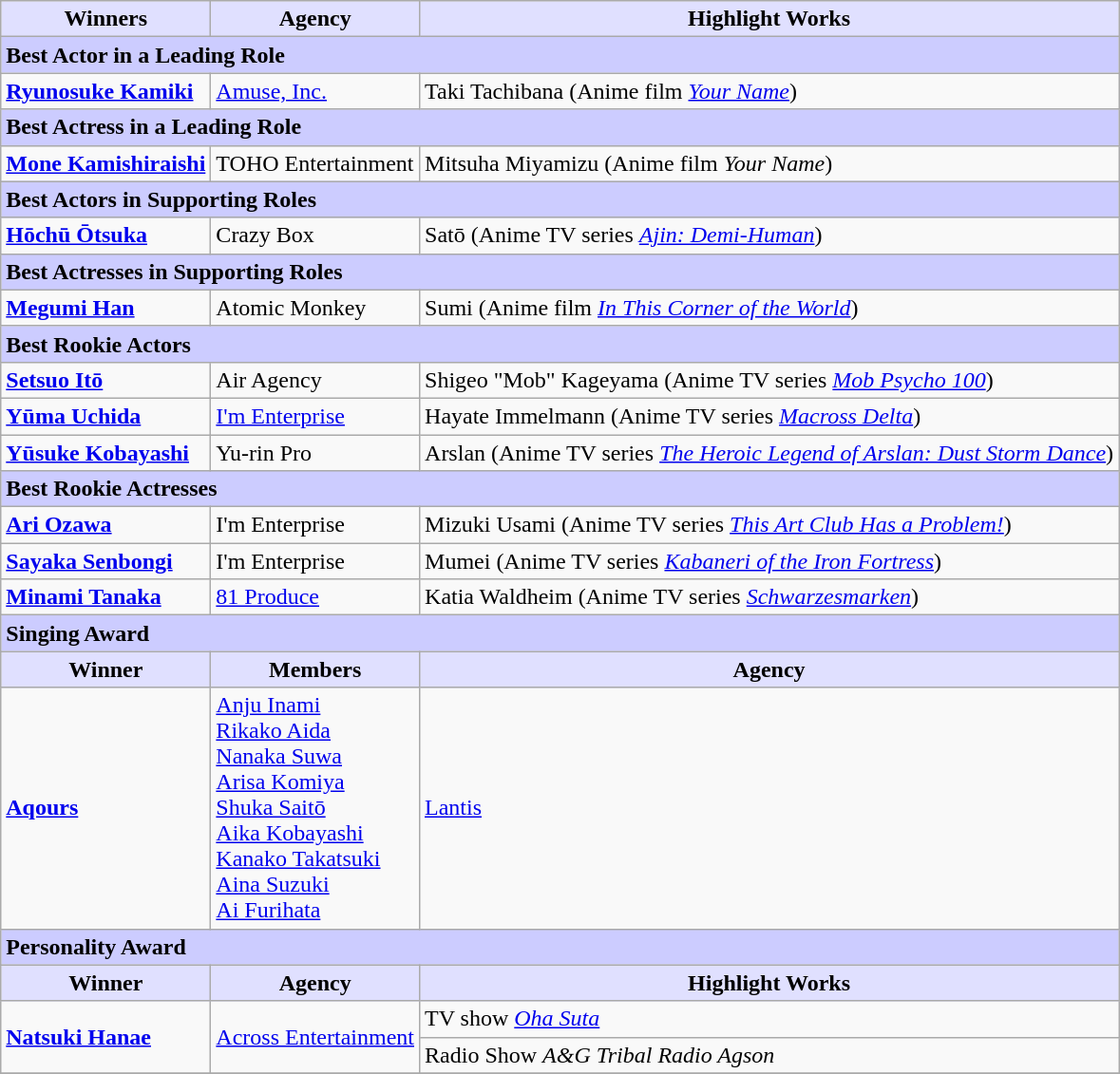<table class="wikitable">
<tr>
<th style="background: #e0e0ff">Winners</th>
<th style="background: #e0e0ff">Agency</th>
<th style="background: #e0e0ff">Highlight Works</th>
</tr>
<tr>
<td colspan="3" style="background: #ccccff"><strong>Best Actor in a Leading Role</strong></td>
</tr>
<tr>
<td><strong><a href='#'>Ryunosuke Kamiki</a></strong></td>
<td><a href='#'>Amuse, Inc.</a></td>
<td>Taki Tachibana (Anime film <em><a href='#'>Your Name</a></em>)</td>
</tr>
<tr>
<td colspan="3" style="background: #ccccff"><strong>Best Actress in a Leading Role</strong></td>
</tr>
<tr>
<td><strong><a href='#'>Mone Kamishiraishi</a></strong></td>
<td>TOHO Entertainment</td>
<td>Mitsuha Miyamizu (Anime film <em>Your Name</em>)</td>
</tr>
<tr>
<td colspan="3" style="background: #ccccff"><strong>Best Actors in Supporting Roles</strong></td>
</tr>
<tr>
<td rowspan="1"><strong><a href='#'>Hōchū Ōtsuka</a></strong></td>
<td rowspan="1">Crazy Box</td>
<td>Satō (Anime TV series <em><a href='#'>Ajin: Demi-Human</a></em>)</td>
</tr>
<tr>
<td colspan="3" style="background: #ccccff"><strong>Best Actresses in Supporting Roles</strong></td>
</tr>
<tr>
<td rowspan="1"><strong><a href='#'>Megumi Han</a></strong></td>
<td rowspan="1">Atomic Monkey</td>
<td>Sumi (Anime film <em><a href='#'>In This Corner of the World</a></em>)</td>
</tr>
<tr>
<td colspan="3" style="background: #ccccff"><strong>Best Rookie Actors</strong></td>
</tr>
<tr>
<td><strong><a href='#'>Setsuo Itō</a></strong></td>
<td>Air Agency</td>
<td>Shigeo "Mob" Kageyama (Anime TV series <em><a href='#'>Mob Psycho 100</a></em>)</td>
</tr>
<tr>
<td><strong><a href='#'>Yūma Uchida</a></strong></td>
<td><a href='#'>I'm Enterprise</a></td>
<td>Hayate Immelmann (Anime TV series <em><a href='#'>Macross Delta</a></em>)</td>
</tr>
<tr>
<td><strong><a href='#'>Yūsuke Kobayashi</a></strong></td>
<td>Yu-rin Pro</td>
<td>Arslan (Anime TV series <em><a href='#'>The Heroic Legend of Arslan: Dust Storm Dance</a></em>)</td>
</tr>
<tr>
<td colspan="3" style="background: #ccccff"><strong>Best Rookie Actresses</strong></td>
</tr>
<tr>
<td><strong><a href='#'>Ari Ozawa</a></strong></td>
<td>I'm Enterprise</td>
<td>Mizuki Usami (Anime TV series <em><a href='#'>This Art Club Has a Problem!</a></em>)</td>
</tr>
<tr>
<td><strong><a href='#'>Sayaka Senbongi</a></strong></td>
<td>I'm Enterprise</td>
<td>Mumei (Anime TV series <em><a href='#'>Kabaneri of the Iron Fortress</a></em>)</td>
</tr>
<tr>
<td><strong><a href='#'>Minami Tanaka</a></strong></td>
<td><a href='#'>81 Produce</a></td>
<td>Katia Waldheim (Anime TV series <em><a href='#'>Schwarzesmarken</a></em>)</td>
</tr>
<tr>
<td colspan="3" style="background: #ccccff"><strong>Singing Award</strong></td>
</tr>
<tr>
<th style="background: #e0e0ff">Winner</th>
<th style="background: #e0e0ff">Members</th>
<th style="background: #e0e0ff">Agency</th>
</tr>
<tr>
<td><strong><a href='#'>Aqours</a></strong></td>
<td><a href='#'>Anju Inami</a><br><a href='#'>Rikako Aida</a><br><a href='#'>Nanaka Suwa</a><br><a href='#'>Arisa Komiya</a><br><a href='#'>Shuka Saitō</a><br><a href='#'>Aika Kobayashi</a><br><a href='#'>Kanako Takatsuki</a><br><a href='#'>Aina Suzuki</a><br><a href='#'>Ai Furihata</a></td>
<td><a href='#'>Lantis</a></td>
</tr>
<tr>
<td colspan="3" style="background: #ccccff"><strong>Personality Award</strong></td>
</tr>
<tr>
<th style="background: #e0e0ff">Winner</th>
<th style="background: #e0e0ff">Agency</th>
<th style="background: #e0e0ff">Highlight Works</th>
</tr>
<tr>
<td rowspan="2"><strong><a href='#'>Natsuki Hanae</a></strong></td>
<td rowspan="2"><a href='#'>Across Entertainment</a></td>
<td>TV show <em><a href='#'>Oha Suta</a></em></td>
</tr>
<tr>
<td>Radio Show <em>A&G Tribal Radio Agson</em></td>
</tr>
<tr>
</tr>
</table>
